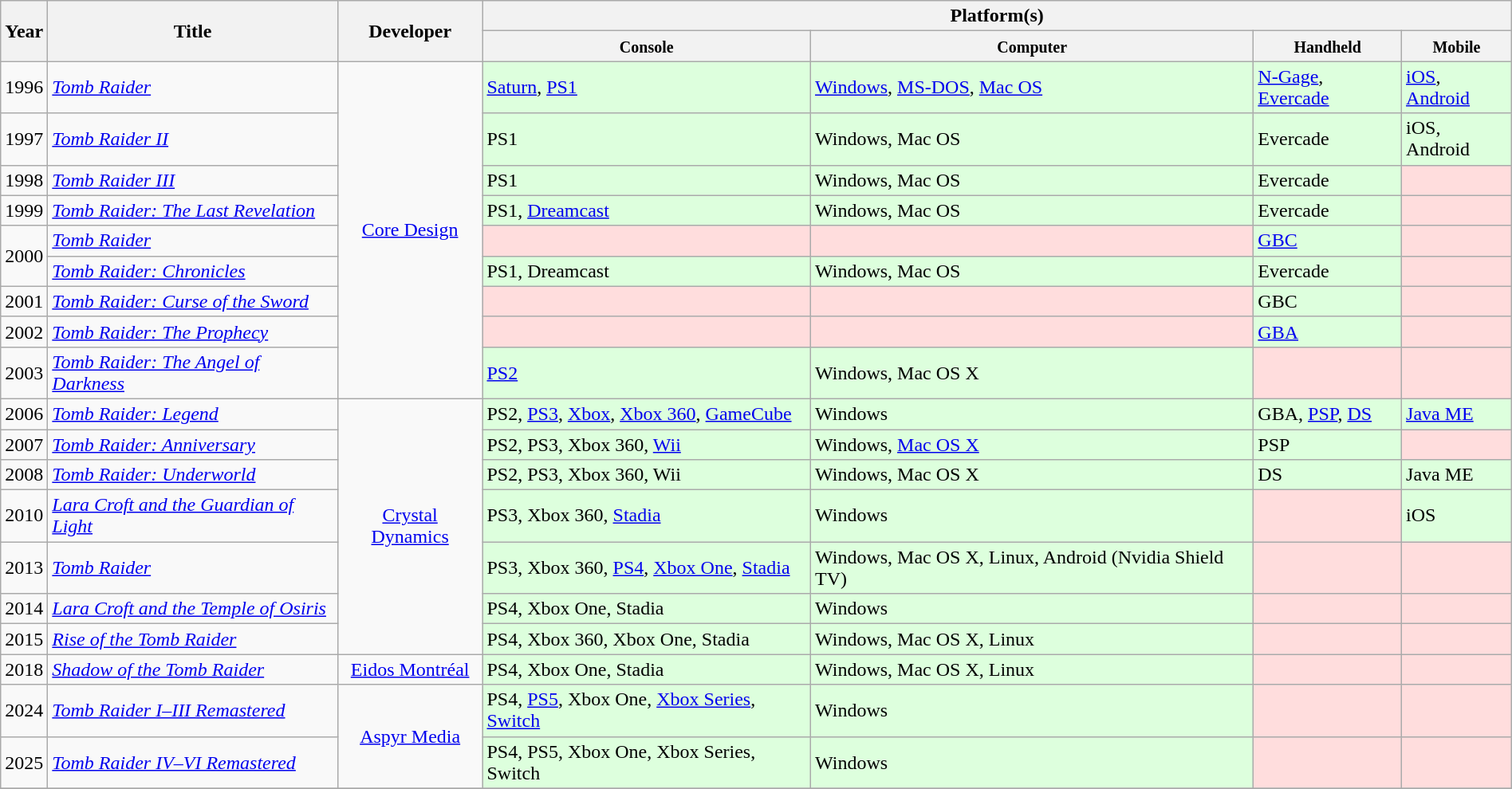<table class="wikitable sortable" style="width: 100%;">
<tr>
<th rowspan="2">Year</th>
<th rowspan="2">Title</th>
<th rowspan="2">Developer</th>
<th colspan="4">Platform(s)</th>
</tr>
<tr style="text-align: center;">
<th class="unsortable"><small><strong>Console</strong></small></th>
<th class="unsortable"><small><strong>Computer</strong></small></th>
<th class="unsortable"><small><strong>Handheld</strong></small></th>
<th class="unsortable"><small><strong>Mobile</strong></small></th>
</tr>
<tr>
<td style="text-align:center;">1996</td>
<td><em><a href='#'>Tomb Raider</a></em></td>
<td rowspan="9" style="text-align:center;"><a href='#'>Core Design</a></td>
<td style="background:#dfd;"><a href='#'>Saturn</a>, <a href='#'>PS1</a></td>
<td style="background:#dfd;"><a href='#'>Windows</a>, <a href='#'>MS-DOS</a>, <a href='#'>Mac OS</a></td>
<td style="background:#dfd;"><a href='#'>N-Gage</a>, <a href='#'>Evercade</a></td>
<td style="background:#dfd;"><a href='#'>iOS</a>, <a href='#'>Android</a></td>
</tr>
<tr>
<td style="text-align:center;">1997</td>
<td><em><a href='#'>Tomb Raider II</a></em></td>
<td style="background:#dfd;">PS1</td>
<td style="background:#dfd;">Windows, Mac OS</td>
<td style="background:#dfd;">Evercade</td>
<td style="background:#dfd;">iOS, Android</td>
</tr>
<tr>
<td style="text-align:center;">1998</td>
<td><em><a href='#'>Tomb Raider III</a></em></td>
<td style="background:#dfd;">PS1</td>
<td style="background:#dfd;">Windows, Mac OS</td>
<td style="background:#dfd;">Evercade</td>
<td style="background:#fdd;"></td>
</tr>
<tr>
<td style="text-align:center;">1999</td>
<td><em><a href='#'>Tomb Raider: The Last Revelation</a></em></td>
<td style="background:#dfd;">PS1, <a href='#'>Dreamcast</a></td>
<td style="background:#dfd;">Windows, Mac OS</td>
<td style="background:#dfd;">Evercade</td>
<td style="background:#fdd;"></td>
</tr>
<tr>
<td style="text-align:center;" rowspan="2">2000</td>
<td><em><a href='#'>Tomb Raider</a></em></td>
<td style="background:#fdd;"></td>
<td style="background:#fdd;"></td>
<td style="background:#dfd;"><a href='#'>GBC</a></td>
<td style="background:#fdd;"></td>
</tr>
<tr>
<td><em><a href='#'>Tomb Raider: Chronicles</a></em></td>
<td style="background:#dfd;">PS1, Dreamcast</td>
<td style="background:#dfd;">Windows, Mac OS</td>
<td style="background:#dfd;">Evercade</td>
<td style="background:#fdd;"></td>
</tr>
<tr>
<td style="text-align:center;">2001</td>
<td><em><a href='#'>Tomb Raider: Curse of the Sword</a></em></td>
<td style="background:#fdd;"></td>
<td style="background:#fdd;"></td>
<td style="background:#dfd;">GBC</td>
<td style="background:#fdd;"></td>
</tr>
<tr>
<td style="text-align:center;">2002</td>
<td><em><a href='#'>Tomb Raider: The Prophecy</a></em></td>
<td style="background:#fdd;"></td>
<td style="background:#fdd;"></td>
<td style="background:#dfd;"><a href='#'>GBA</a></td>
<td style="background:#fdd;"></td>
</tr>
<tr>
<td style="text-align:center;">2003</td>
<td><em><a href='#'>Tomb Raider: The Angel of Darkness</a></em></td>
<td style="background:#dfd;"><a href='#'>PS2</a></td>
<td style="background:#dfd;">Windows, Mac OS X</td>
<td style="background:#fdd;"></td>
<td style="background:#fdd;"></td>
</tr>
<tr>
<td style="text-align:center;">2006</td>
<td><em><a href='#'>Tomb Raider: Legend</a></em></td>
<td rowspan="7" style="text-align:center;"><a href='#'>Crystal Dynamics</a></td>
<td style="background:#dfd;">PS2, <a href='#'>PS3</a>, <a href='#'>Xbox</a>, <a href='#'>Xbox 360</a>, <a href='#'>GameCube</a></td>
<td style="background:#dfd;">Windows</td>
<td style="background:#dfd;">GBA, <a href='#'>PSP</a>, <a href='#'>DS</a></td>
<td style="background:#dfd;"><a href='#'>Java ME</a></td>
</tr>
<tr>
<td style="text-align:center;">2007</td>
<td><em><a href='#'>Tomb Raider: Anniversary</a></em></td>
<td style="background:#dfd;">PS2, PS3, Xbox 360, <a href='#'>Wii</a></td>
<td style="background:#dfd;">Windows, <a href='#'>Mac OS X</a></td>
<td style="background:#dfd;">PSP</td>
<td style="background:#fdd;"></td>
</tr>
<tr>
<td style="text-align:center;">2008</td>
<td><em><a href='#'>Tomb Raider: Underworld</a></em></td>
<td style="background:#dfd;">PS2, PS3, Xbox 360, Wii</td>
<td style="background:#dfd;">Windows, Mac OS X</td>
<td style="background:#dfd;">DS</td>
<td style="background:#dfd;">Java ME</td>
</tr>
<tr>
<td style="text-align:center;">2010</td>
<td><em><a href='#'>Lara Croft and the Guardian of Light</a></em></td>
<td style="background:#dfd;">PS3, Xbox 360, <a href='#'>Stadia</a></td>
<td style="background:#dfd;">Windows</td>
<td style="background:#fdd;"></td>
<td style="background:#dfd;">iOS</td>
</tr>
<tr>
<td style="text-align:center;">2013</td>
<td><em><a href='#'>Tomb Raider</a></em></td>
<td style="background:#dfd;">PS3, Xbox 360, <a href='#'>PS4</a>, <a href='#'>Xbox One</a>, <a href='#'>Stadia</a></td>
<td style="background:#dfd;">Windows, Mac OS X, Linux, Android (Nvidia Shield TV)</td>
<td style="background:#fdd;"></td>
<td style="background:#fdd;"></td>
</tr>
<tr>
<td style="text-align:center;">2014</td>
<td><em><a href='#'>Lara Croft and the Temple of Osiris</a></em></td>
<td style="background:#dfd;">PS4, Xbox One, Stadia</td>
<td style="background:#dfd;">Windows</td>
<td style="background:#fdd;"></td>
<td style="background:#fdd;"></td>
</tr>
<tr>
<td style="text-align:center;">2015</td>
<td><em><a href='#'>Rise of the Tomb Raider</a></em></td>
<td style="background:#dfd;">PS4, Xbox 360, Xbox One, Stadia</td>
<td style="background:#dfd;">Windows, Mac OS X, Linux</td>
<td style="background:#fdd;"></td>
<td style="background:#fdd;"></td>
</tr>
<tr>
<td style="text-align:center;">2018</td>
<td><em><a href='#'>Shadow of the Tomb Raider</a></em></td>
<td rowspan="1" style="text-align:center;"><a href='#'>Eidos Montréal</a></td>
<td style="background:#dfd;">PS4, Xbox One, Stadia</td>
<td style="background:#dfd;">Windows, Mac OS X, Linux</td>
<td style="background:#fdd;"></td>
<td style="background:#fdd;"></td>
</tr>
<tr>
<td style="text-align:center;">2024</td>
<td><em><a href='#'>Tomb Raider I–III Remastered</a></em></td>
<td rowspan="2" style="text-align:center;"><a href='#'>Aspyr Media</a></td>
<td style="background:#dfd;">PS4, <a href='#'>PS5</a>, Xbox One, <a href='#'>Xbox Series</a>, <a href='#'>Switch</a></td>
<td style="background:#dfd;">Windows</td>
<td style="background:#fdd;"></td>
<td style="background:#fdd;"></td>
</tr>
<tr>
<td style="text-align:center;">2025</td>
<td><em><a href='#'>Tomb Raider IV–VI Remastered</a></em></td>
<td style="background:#dfd;">PS4, PS5, Xbox One, Xbox Series, Switch</td>
<td style="background:#dfd;">Windows</td>
<td style="background:#fdd;"></td>
<td style="background:#fdd;"></td>
</tr>
<tr>
</tr>
</table>
